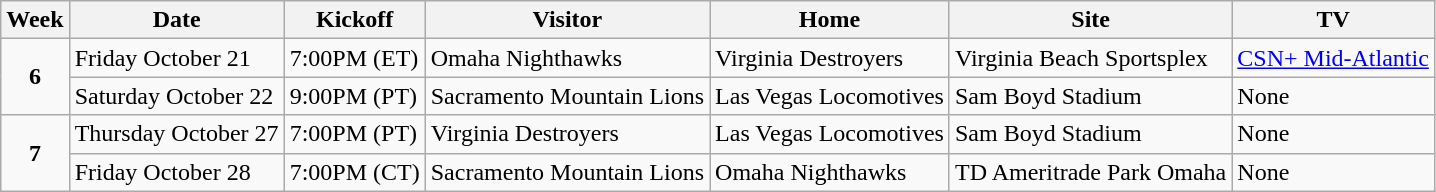<table class="wikitable">
<tr>
<th>Week</th>
<th>Date</th>
<th>Kickoff</th>
<th>Visitor</th>
<th>Home</th>
<th>Site</th>
<th>TV</th>
</tr>
<tr>
<td style="text-align:center;" rowspan="2"><strong>6</strong></td>
<td>Friday October 21</td>
<td>7:00PM (ET)</td>
<td>Omaha Nighthawks</td>
<td>Virginia Destroyers</td>
<td>Virginia Beach Sportsplex</td>
<td><a href='#'>CSN+ Mid-Atlantic</a></td>
</tr>
<tr>
<td>Saturday October 22</td>
<td>9:00PM (PT)</td>
<td>Sacramento Mountain Lions</td>
<td>Las Vegas Locomotives</td>
<td>Sam Boyd Stadium</td>
<td>None</td>
</tr>
<tr>
<td style="text-align:center;" rowspan="2"><strong>7</strong></td>
<td>Thursday October 27</td>
<td>7:00PM (PT)</td>
<td>Virginia Destroyers</td>
<td>Las Vegas Locomotives</td>
<td>Sam Boyd Stadium</td>
<td>None</td>
</tr>
<tr>
<td>Friday October 28</td>
<td>7:00PM (CT)</td>
<td>Sacramento Mountain Lions</td>
<td>Omaha Nighthawks</td>
<td>TD Ameritrade Park Omaha</td>
<td>None</td>
</tr>
</table>
